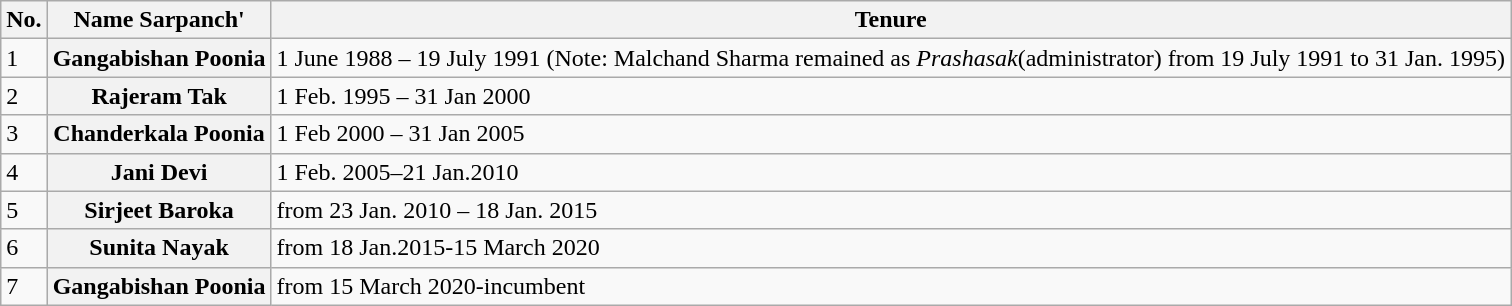<table class="wikitable sortable plainrowheaders">
<tr>
<th scope="col">No.</th>
<th scope="col">Name Sarpanch'</th>
<th scope="col">Tenure</th>
</tr>
<tr>
<td>1</td>
<th scope=row>Gangabishan Poonia</th>
<td>1 June 1988 – 19 July 1991 (Note: Malchand Sharma remained as <em>Prashasak</em>(administrator) from 19 July 1991 to 31 Jan. 1995)</td>
</tr>
<tr>
<td>2</td>
<th scope=row>Rajeram Tak</th>
<td>1 Feb. 1995 – 31 Jan 2000</td>
</tr>
<tr>
<td>3</td>
<th scope=row>Chanderkala Poonia</th>
<td>1 Feb 2000 – 31 Jan 2005</td>
</tr>
<tr>
<td>4</td>
<th scope=row>Jani Devi</th>
<td>1 Feb. 2005–21 Jan.2010</td>
</tr>
<tr>
<td>5</td>
<th scope=row>Sirjeet Baroka</th>
<td>from 23 Jan. 2010 – 18 Jan. 2015</td>
</tr>
<tr>
<td>6</td>
<th scope=row>Sunita Nayak</th>
<td>from 18 Jan.2015-15 March 2020</td>
</tr>
<tr>
<td>7</td>
<th scope=row>Gangabishan Poonia</th>
<td>from 15 March 2020-incumbent</td>
</tr>
</table>
